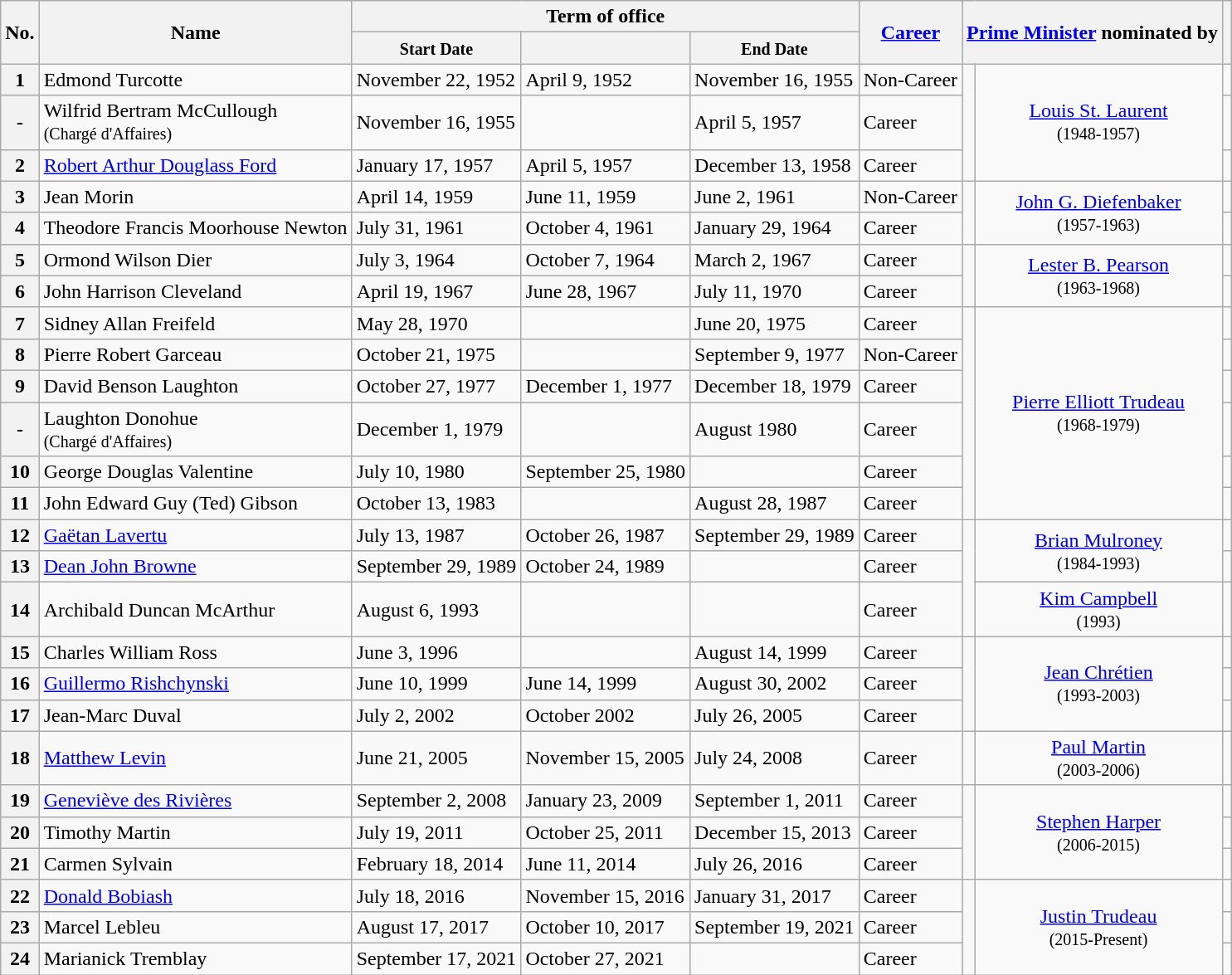<table class="wikitable">
<tr>
<th rowspan="2">No.</th>
<th rowspan="2">Name</th>
<th colspan="3">Term of office</th>
<th rowspan="2"><a href='#'>Career</a></th>
<th rowspan="2"; colspan="2"><a href='#'>Prime Minister</a> nominated by</th>
<th rowspan="2"></th>
</tr>
<tr>
<th><small>Start Date</small></th>
<th><small><a href='#'></a></small></th>
<th><small>End Date</small></th>
</tr>
<tr>
<th>1</th>
<td>Edmond Turcotte</td>
<td>November 22, 1952</td>
<td>April 9, 1952</td>
<td>November 16, 1955</td>
<td>Non-Career</td>
<td rowspan="3"></td>
<td rowspan="3"style=text-align:center><a href='#'>Louis St. Laurent</a><br><small>(1948-1957)</small></td>
<td></td>
</tr>
<tr>
<th>-</th>
<td>Wilfrid Bertram McCullough<br><small>(Chargé d'Affaires)</small></td>
<td>November 16, 1955</td>
<td></td>
<td>April 5, 1957</td>
<td>Career</td>
<td></td>
</tr>
<tr>
<th>2</th>
<td><a href='#'>Robert Arthur Douglass Ford</a></td>
<td>January 17, 1957</td>
<td>April 5, 1957</td>
<td>December 13, 1958</td>
<td>Career</td>
<td></td>
</tr>
<tr>
<th>3</th>
<td>Jean Morin</td>
<td>April 14, 1959</td>
<td>June 11, 1959</td>
<td>June 2, 1961</td>
<td>Non-Career</td>
<td rowspan="2"></td>
<td rowspan="2"style=text-align:center><a href='#'>John G. Diefenbaker</a><br><small>(1957-1963)</small></td>
<td></td>
</tr>
<tr>
<th>4</th>
<td>Theodore Francis Moorhouse Newton</td>
<td>July 31, 1961</td>
<td>October 4, 1961</td>
<td>January 29, 1964</td>
<td>Career</td>
<td></td>
</tr>
<tr>
<th>5</th>
<td>Ormond Wilson Dier</td>
<td>July 3, 1964</td>
<td>October 7, 1964</td>
<td>March 2, 1967</td>
<td>Career</td>
<td rowspan="2"></td>
<td rowspan="2"style=text-align:center><a href='#'>Lester B. Pearson</a><br><small>(1963-1968)</small></td>
<td></td>
</tr>
<tr>
<th>6</th>
<td>John Harrison Cleveland</td>
<td>April 19, 1967</td>
<td>June 28, 1967</td>
<td>July 11, 1970</td>
<td>Career</td>
<td></td>
</tr>
<tr>
<th>7</th>
<td>Sidney Allan Freifeld</td>
<td>May 28, 1970</td>
<td></td>
<td>June 20, 1975</td>
<td>Career</td>
<td rowspan="6"></td>
<td rowspan="6"style=text-align:center><a href='#'>Pierre Elliott Trudeau</a><br><small>(1968-1979)</small></td>
<td></td>
</tr>
<tr>
<th>8</th>
<td>Pierre Robert Garceau</td>
<td>October 21, 1975</td>
<td></td>
<td>September 9, 1977</td>
<td>Non-Career</td>
<td></td>
</tr>
<tr>
<th>9</th>
<td>David Benson Laughton</td>
<td>October 27, 1977</td>
<td>December 1, 1977</td>
<td>December 18, 1979</td>
<td>Career</td>
<td></td>
</tr>
<tr>
<th>-</th>
<td>Laughton Donohue<br><small>(Chargé d'Affaires)</small></td>
<td>December 1, 1979</td>
<td></td>
<td>August 1980</td>
<td>Career</td>
<td></td>
</tr>
<tr>
<th>10</th>
<td>George Douglas Valentine</td>
<td>July 10, 1980</td>
<td>September 25, 1980</td>
<td></td>
<td>Career</td>
<td></td>
</tr>
<tr>
<th>11</th>
<td>John Edward Guy (Ted) Gibson</td>
<td>October 13, 1983</td>
<td></td>
<td>August 28, 1987</td>
<td>Career</td>
<td></td>
</tr>
<tr>
<th>12</th>
<td><a href='#'>Gaëtan Lavertu</a></td>
<td>July 13, 1987</td>
<td>October 26, 1987</td>
<td>September 29, 1989</td>
<td>Career</td>
<td rowspan="3"></td>
<td rowspan="2"style=text-align:center><a href='#'>Brian Mulroney</a><br><small>(1984-1993)</small></td>
<td></td>
</tr>
<tr>
<th>13</th>
<td><a href='#'>Dean John Browne</a></td>
<td>September 29, 1989</td>
<td>October 24, 1989</td>
<td></td>
<td>Career</td>
<td></td>
</tr>
<tr>
<th>14</th>
<td>Archibald Duncan McArthur</td>
<td>August 6, 1993</td>
<td></td>
<td></td>
<td>Career</td>
<td style=text-align:center><a href='#'>Kim Campbell</a><br><small>(1993)</small></td>
<td></td>
</tr>
<tr>
<th>15</th>
<td>Charles William Ross</td>
<td>June 3, 1996</td>
<td></td>
<td>August 14, 1999</td>
<td>Career</td>
<td rowspan="3"></td>
<td rowspan="3"style=text-align:center><a href='#'>Jean Chrétien</a><br><small>(1993-2003)</small></td>
<td></td>
</tr>
<tr>
<th>16</th>
<td><a href='#'>Guillermo Rishchynski</a></td>
<td>June 10, 1999</td>
<td>June 14, 1999</td>
<td>August 30, 2002</td>
<td>Career</td>
<td></td>
</tr>
<tr>
<th>17</th>
<td>Jean-Marc Duval</td>
<td>July 2, 2002</td>
<td>October 2002</td>
<td>July 26, 2005</td>
<td>Career</td>
<td></td>
</tr>
<tr>
<th>18</th>
<td><a href='#'>Matthew Levin</a></td>
<td>June 21, 2005</td>
<td>November 15, 2005</td>
<td>July 24, 2008</td>
<td>Career</td>
<td></td>
<td style=text-align:center><a href='#'>Paul Martin</a><br><small>(2003-2006)</small></td>
<td></td>
</tr>
<tr>
<th>19</th>
<td><a href='#'>Geneviève des Rivières</a></td>
<td>September 2, 2008</td>
<td>January 23, 2009</td>
<td>September 1, 2011</td>
<td>Career</td>
<td rowspan="3"></td>
<td rowspan="3"style=text-align:center><a href='#'>Stephen Harper</a><br><small>(2006-2015)</small></td>
<td></td>
</tr>
<tr>
<th>20</th>
<td>Timothy Martin</td>
<td>July 19, 2011</td>
<td>October 25, 2011</td>
<td>December 15, 2013</td>
<td>Career</td>
<td></td>
</tr>
<tr>
<th>21</th>
<td>Carmen Sylvain</td>
<td>February 18, 2014</td>
<td>June 11, 2014</td>
<td>July 26, 2016</td>
<td>Career</td>
<td></td>
</tr>
<tr>
<th>22</th>
<td><a href='#'>Donald Bobiash</a></td>
<td>July 18, 2016</td>
<td>November 15, 2016</td>
<td>January 31, 2017</td>
<td>Career</td>
<td rowspan="3"></td>
<td rowspan="3"style=text-align:center><a href='#'>Justin Trudeau</a><br><small>(2015-Present)</small></td>
<td></td>
</tr>
<tr>
<th>23</th>
<td>Marcel Lebleu</td>
<td>August 17, 2017</td>
<td>October 10, 2017</td>
<td>September 19, 2021</td>
<td>Career</td>
<td></td>
</tr>
<tr>
<th>24</th>
<td>Marianick Tremblay</td>
<td>September 17, 2021</td>
<td>October 27, 2021</td>
<td></td>
<td>Career</td>
<td></td>
</tr>
</table>
